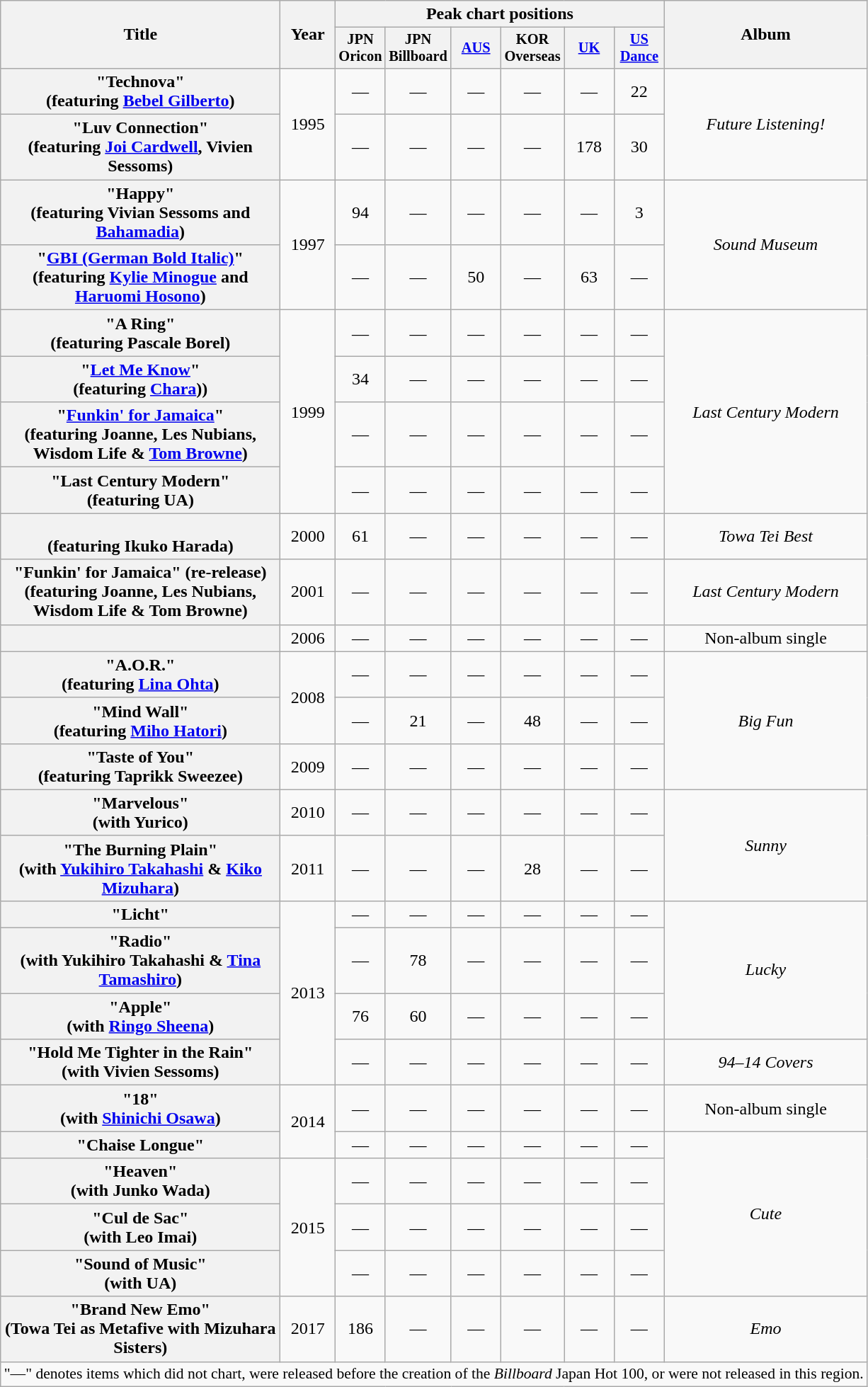<table class="wikitable plainrowheaders" style="text-align:center;">
<tr>
<th scope="col" rowspan="2" style="width:16em;">Title</th>
<th scope="col" rowspan="2">Year</th>
<th scope="col" colspan="6">Peak chart positions</th>
<th scope="col" rowspan="2">Album</th>
</tr>
<tr>
<th style="width:3em;font-size:85%">JPN<br>Oricon<br></th>
<th style="width:3em;font-size:85%">JPN<br>Billboard<br></th>
<th style="width:3em;font-size:85%"><a href='#'>AUS</a><br></th>
<th style="width:3em;font-size:85%">KOR Overseas<br></th>
<th style="width:3em;font-size:85%"><a href='#'>UK</a><br></th>
<th style="width:3em;font-size:85%"><a href='#'>US<br>Dance</a><br></th>
</tr>
<tr>
<th scope="row">"Technova"<br><span>(featuring <a href='#'>Bebel Gilberto</a>)</span></th>
<td rowspan="2">1995</td>
<td>—</td>
<td>—</td>
<td>—</td>
<td>—</td>
<td>—</td>
<td>22</td>
<td rowspan="2"><em>Future Listening!</em></td>
</tr>
<tr>
<th scope="row">"Luv Connection"<br><span>(featuring <a href='#'>Joi Cardwell</a>, Vivien Sessoms)</span></th>
<td>—</td>
<td>—</td>
<td>—</td>
<td>—</td>
<td>178</td>
<td>30</td>
</tr>
<tr>
<th scope="row">"Happy"<br><span>(featuring Vivian Sessoms and <a href='#'>Bahamadia</a>)</span></th>
<td rowspan="2">1997</td>
<td>94</td>
<td>—</td>
<td>—</td>
<td>—</td>
<td>—</td>
<td>3</td>
<td rowspan="2"><em>Sound Museum</em></td>
</tr>
<tr>
<th scope="row">"<a href='#'>GBI (German Bold Italic)</a>"<br><span>(featuring <a href='#'>Kylie Minogue</a> and <a href='#'>Haruomi Hosono</a>)</span></th>
<td>—</td>
<td>—</td>
<td>50</td>
<td>—</td>
<td>63</td>
<td>—</td>
</tr>
<tr>
<th scope="row">"A Ring"<br><span>(featuring Pascale Borel)</span></th>
<td rowspan="4">1999</td>
<td>—</td>
<td>—</td>
<td>—</td>
<td>—</td>
<td>—</td>
<td>—</td>
<td rowspan="4"><em>Last Century Modern</em></td>
</tr>
<tr>
<th scope="row">"<a href='#'>Let Me Know</a>"<br><span>(featuring <a href='#'>Chara</a>))</span></th>
<td>34</td>
<td>—</td>
<td>—</td>
<td>—</td>
<td>—</td>
<td>—</td>
</tr>
<tr>
<th scope="row">"<a href='#'>Funkin' for Jamaica</a>"<br><span>(featuring Joanne, Les Nubians, Wisdom Life & <a href='#'>Tom Browne</a>)</span></th>
<td>—</td>
<td>—</td>
<td>—</td>
<td>—</td>
<td>—</td>
<td>—</td>
</tr>
<tr>
<th scope="row">"Last Century Modern"<br><span>(featuring UA)</span></th>
<td>—</td>
<td>—</td>
<td>—</td>
<td>—</td>
<td>—</td>
<td>—</td>
</tr>
<tr>
<th scope="row"><br><span>(featuring Ikuko Harada)</span></th>
<td>2000</td>
<td>61</td>
<td>—</td>
<td>—</td>
<td>—</td>
<td>—</td>
<td>—</td>
<td><em>Towa Tei Best</em></td>
</tr>
<tr>
<th scope="row">"Funkin' for Jamaica" (re-release)<br><span>(featuring Joanne, Les Nubians, Wisdom Life & Tom Browne)</span></th>
<td>2001</td>
<td>—</td>
<td>—</td>
<td>—</td>
<td>—</td>
<td>—</td>
<td>—</td>
<td><em>Last Century Modern</em></td>
</tr>
<tr>
<th scope="row"></th>
<td>2006</td>
<td>—</td>
<td>—</td>
<td>—</td>
<td>—</td>
<td>—</td>
<td>—</td>
<td>Non-album single</td>
</tr>
<tr>
<th scope="row">"A.O.R."<br><span>(featuring <a href='#'>Lina Ohta</a>)</span></th>
<td rowspan="2">2008</td>
<td>—</td>
<td>—</td>
<td>—</td>
<td>—</td>
<td>—</td>
<td>—</td>
<td rowspan="3"><em>Big Fun</em></td>
</tr>
<tr>
<th scope="row">"Mind Wall"<br><span>(featuring <a href='#'>Miho Hatori</a>)</span></th>
<td>—</td>
<td>21</td>
<td>—</td>
<td>48</td>
<td>—</td>
<td>—</td>
</tr>
<tr>
<th scope="row">"Taste of You"<br><span>(featuring Taprikk Sweezee)</span></th>
<td>2009</td>
<td>—</td>
<td>—</td>
<td>—</td>
<td>—</td>
<td>—</td>
<td>—</td>
</tr>
<tr>
<th scope="row">"Marvelous"<br><span>(with Yurico)</span></th>
<td>2010</td>
<td>—</td>
<td>—</td>
<td>—</td>
<td>—</td>
<td>—</td>
<td>—</td>
<td rowspan="2"><em>Sunny</em></td>
</tr>
<tr>
<th scope="row">"The Burning Plain"<br><span>(with <a href='#'>Yukihiro Takahashi</a> & <a href='#'>Kiko Mizuhara</a>)</span></th>
<td>2011</td>
<td>—</td>
<td>—</td>
<td>—</td>
<td>28</td>
<td>—</td>
<td>—</td>
</tr>
<tr>
<th scope="row">"Licht"</th>
<td rowspan="4">2013</td>
<td>—</td>
<td>—</td>
<td>—</td>
<td>—</td>
<td>—</td>
<td>—</td>
<td rowspan="3"><em>Lucky</em></td>
</tr>
<tr>
<th scope="row">"Radio"<br><span>(with Yukihiro Takahashi & <a href='#'>Tina Tamashiro</a>)</span></th>
<td>—</td>
<td>78</td>
<td>—</td>
<td>—</td>
<td>—</td>
<td>—</td>
</tr>
<tr>
<th scope="row">"Apple"<br><span>(with <a href='#'>Ringo Sheena</a>)</span></th>
<td>76</td>
<td>60</td>
<td>—</td>
<td>—</td>
<td>—</td>
<td>—</td>
</tr>
<tr>
<th scope="row">"Hold Me Tighter in the Rain"<br><span>(with Vivien Sessoms)</span></th>
<td>—</td>
<td>—</td>
<td>—</td>
<td>—</td>
<td>—</td>
<td>—</td>
<td><em>94–14 Covers</em></td>
</tr>
<tr>
<th scope="row">"18"<br><span>(with <a href='#'>Shinichi Osawa</a>)</span></th>
<td rowspan="2">2014</td>
<td>—</td>
<td>—</td>
<td>—</td>
<td>—</td>
<td>—</td>
<td>—</td>
<td>Non-album single</td>
</tr>
<tr>
<th scope="row">"Chaise Longue"</th>
<td>—</td>
<td>—</td>
<td>—</td>
<td>—</td>
<td>—</td>
<td>—</td>
<td rowspan="4"><em>Cute</em></td>
</tr>
<tr>
<th scope="row">"Heaven"<br><span>(with Junko Wada)</span></th>
<td rowspan="3">2015</td>
<td>—</td>
<td>—</td>
<td>—</td>
<td>—</td>
<td>—</td>
<td>—</td>
</tr>
<tr>
<th scope="row">"Cul de Sac"<br><span>(with Leo Imai)</span></th>
<td>—</td>
<td>—</td>
<td>—</td>
<td>—</td>
<td>—</td>
<td>—</td>
</tr>
<tr>
<th scope="row">"Sound of Music"<br><span>(with UA)</span></th>
<td>—</td>
<td>—</td>
<td>—</td>
<td>—</td>
<td>—</td>
<td>—</td>
</tr>
<tr>
<th scope="row">"Brand New Emo"<br><span>(Towa Tei as Metafive with Mizuhara Sisters)</span></th>
<td>2017</td>
<td>186</td>
<td>—</td>
<td>—</td>
<td>—</td>
<td>—</td>
<td>—</td>
<td><em>Emo</em></td>
</tr>
<tr>
<td colspan="12" align="center" style="font-size:90%;">"—" denotes items which did not chart, were released before the creation of the <em>Billboard</em> Japan Hot 100, or were not released in this region.</td>
</tr>
</table>
